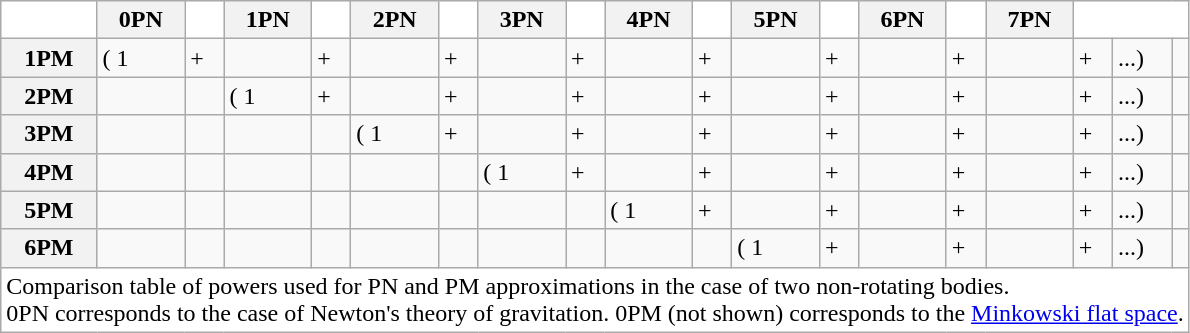<table class="wikitable">
<tr>
<td style="background-color:white;"></td>
<th>0PN</th>
<td style="background-color:white;"></td>
<th>1PN</th>
<td style="background-color:white;"></td>
<th>2PN</th>
<td style="background-color:white;"></td>
<th>3PN</th>
<td style="background-color:white;"></td>
<th>4PN</th>
<td style="background-color:white;"></td>
<th>5PN</th>
<td style="background-color:white;"></td>
<th>6PN</th>
<td style="background-color:white;"></td>
<th>7PN</th>
<td colspan="3" style="background-color:white;"></td>
</tr>
<tr>
<th>1PM</th>
<td>( 1</td>
<td>+</td>
<td></td>
<td>+</td>
<td></td>
<td>+</td>
<td></td>
<td>+</td>
<td></td>
<td>+</td>
<td></td>
<td>+</td>
<td></td>
<td>+</td>
<td></td>
<td>+</td>
<td>...)</td>
<td></td>
</tr>
<tr>
<th>2PM</th>
<td></td>
<td></td>
<td>( 1</td>
<td>+</td>
<td></td>
<td>+</td>
<td></td>
<td>+</td>
<td></td>
<td>+</td>
<td></td>
<td>+</td>
<td></td>
<td>+</td>
<td></td>
<td>+</td>
<td>...)</td>
<td></td>
</tr>
<tr>
<th>3PM</th>
<td></td>
<td></td>
<td></td>
<td></td>
<td>( 1</td>
<td>+</td>
<td></td>
<td>+</td>
<td></td>
<td>+</td>
<td></td>
<td>+</td>
<td></td>
<td>+</td>
<td></td>
<td>+</td>
<td>...)</td>
<td></td>
</tr>
<tr>
<th>4PM</th>
<td></td>
<td></td>
<td></td>
<td></td>
<td></td>
<td></td>
<td>( 1</td>
<td>+</td>
<td></td>
<td>+</td>
<td></td>
<td>+</td>
<td></td>
<td>+</td>
<td></td>
<td>+</td>
<td>...)</td>
<td></td>
</tr>
<tr>
<th>5PM</th>
<td></td>
<td></td>
<td></td>
<td></td>
<td></td>
<td></td>
<td></td>
<td></td>
<td>( 1</td>
<td>+</td>
<td></td>
<td>+</td>
<td></td>
<td>+</td>
<td></td>
<td>+</td>
<td>...)</td>
<td></td>
</tr>
<tr>
<th>6PM</th>
<td></td>
<td></td>
<td></td>
<td></td>
<td></td>
<td></td>
<td></td>
<td></td>
<td></td>
<td></td>
<td>( 1</td>
<td>+</td>
<td></td>
<td>+</td>
<td></td>
<td>+</td>
<td>...)</td>
<td></td>
</tr>
<tr>
<td colspan="19" style="background-color:white;">Comparison table of powers used for PN and PM approximations in the case of two non-rotating bodies.<br>0PN corresponds to the case of Newton's theory of gravitation. 0PM (not shown) corresponds to the <a href='#'>Minkowski flat space</a>.</td>
</tr>
</table>
